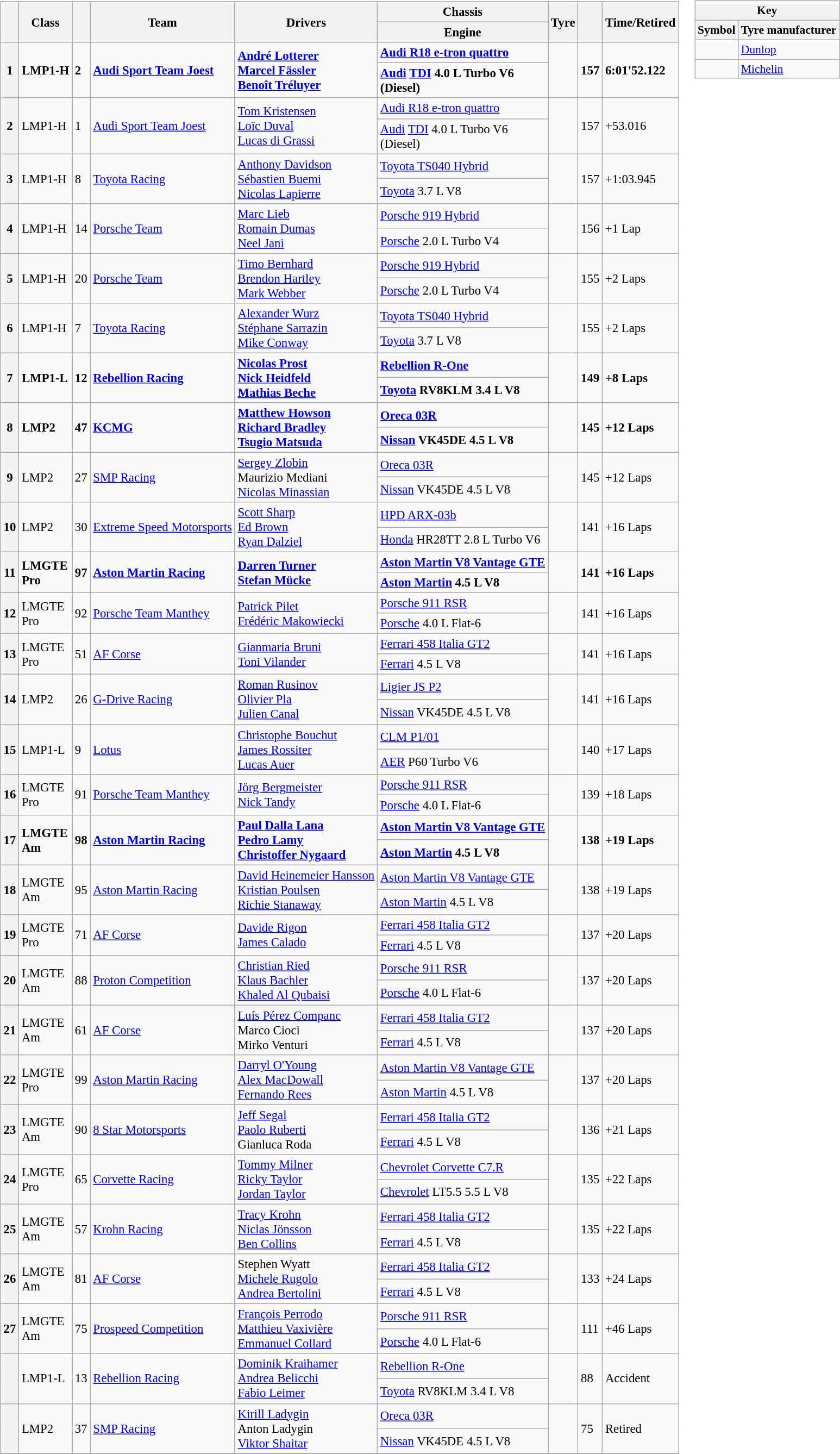<table>
<tr valign="top">
<td><br><table class="wikitable" style="font-size: 95%;">
<tr>
<th rowspan=2></th>
<th rowspan=2>Class</th>
<th rowspan=2></th>
<th rowspan=2>Team</th>
<th rowspan=2>Drivers</th>
<th scope="col">Chassis</th>
<th rowspan=2>Tyre</th>
<th rowspan=2></th>
<th rowspan=2>Time/Retired</th>
</tr>
<tr>
<th scope="col">Engine</th>
</tr>
<tr style="font-weight:bold">
<th rowspan=2>1</th>
<td rowspan=2>LMP1-H</td>
<td rowspan=2>2</td>
<td rowspan=2> <a href='#'>Audi Sport Team Joest</a></td>
<td rowspan=2> <a href='#'>André Lotterer</a><br> <a href='#'>Marcel Fässler</a><br> <a href='#'>Benoît Tréluyer</a></td>
<td><a href='#'>Audi R18 e-tron quattro</a></td>
<td rowspan=2></td>
<td rowspan=2>157</td>
<td rowspan=2>6:01'52.122</td>
</tr>
<tr style="font-weight:bold">
<td><a href='#'>Audi</a> <a href='#'>TDI</a> 4.0 L Turbo V6<br>(Diesel)</td>
</tr>
<tr>
<th rowspan=2>2</th>
<td rowspan=2>LMP1-H</td>
<td rowspan=2>1</td>
<td rowspan=2> <a href='#'>Audi Sport Team Joest</a></td>
<td rowspan=2> <a href='#'>Tom Kristensen</a><br> <a href='#'>Loïc Duval</a><br> <a href='#'>Lucas di Grassi</a></td>
<td><a href='#'>Audi R18 e-tron quattro</a></td>
<td rowspan=2></td>
<td rowspan=2>157</td>
<td rowspan=2>+53.016</td>
</tr>
<tr>
<td><a href='#'>Audi</a> <a href='#'>TDI</a> 4.0 L Turbo V6<br>(Diesel)</td>
</tr>
<tr>
<th rowspan=2>3</th>
<td rowspan=2>LMP1-H</td>
<td rowspan=2>8</td>
<td rowspan=2> <a href='#'>Toyota Racing</a></td>
<td rowspan=2> <a href='#'>Anthony Davidson</a><br> <a href='#'>Sébastien Buemi</a><br> <a href='#'>Nicolas Lapierre</a></td>
<td><a href='#'>Toyota TS040 Hybrid</a></td>
<td rowspan=2></td>
<td rowspan=2>157</td>
<td rowspan=2>+1:03.945</td>
</tr>
<tr>
<td><a href='#'>Toyota</a> 3.7 L V8</td>
</tr>
<tr>
<th rowspan=2>4</th>
<td rowspan=2>LMP1-H</td>
<td rowspan=2>14</td>
<td rowspan=2> <a href='#'>Porsche Team</a></td>
<td rowspan=2> <a href='#'>Marc Lieb</a><br> <a href='#'>Romain Dumas</a><br> <a href='#'>Neel Jani</a></td>
<td><a href='#'>Porsche 919 Hybrid</a></td>
<td rowspan=2></td>
<td rowspan=2>156</td>
<td rowspan=2>+1 Lap</td>
</tr>
<tr>
<td><a href='#'>Porsche</a> 2.0 L Turbo V4</td>
</tr>
<tr>
<th rowspan=2>5</th>
<td rowspan=2>LMP1-H</td>
<td rowspan=2>20</td>
<td rowspan=2> <a href='#'>Porsche Team</a></td>
<td rowspan=2> <a href='#'>Timo Bernhard</a><br> <a href='#'>Brendon Hartley</a><br> <a href='#'>Mark Webber</a></td>
<td><a href='#'>Porsche 919 Hybrid</a></td>
<td rowspan=2></td>
<td rowspan=2>155</td>
<td rowspan=2>+2 Laps</td>
</tr>
<tr>
<td><a href='#'>Porsche</a> 2.0 L Turbo V4</td>
</tr>
<tr>
<th rowspan=2>6</th>
<td rowspan=2>LMP1-H</td>
<td rowspan=2>7</td>
<td rowspan=2> <a href='#'>Toyota Racing</a></td>
<td rowspan=2> <a href='#'>Alexander Wurz</a><br> <a href='#'>Stéphane Sarrazin</a><br> <a href='#'>Mike Conway</a></td>
<td><a href='#'>Toyota TS040 Hybrid</a></td>
<td rowspan=2></td>
<td rowspan=2>155</td>
<td rowspan=2>+2 Laps</td>
</tr>
<tr>
<td><a href='#'>Toyota</a> 3.7 L V8</td>
</tr>
<tr style="font-weight:bold">
<th rowspan=2>7</th>
<td rowspan=2>LMP1-L</td>
<td rowspan=2>12</td>
<td rowspan=2> <a href='#'>Rebellion Racing</a></td>
<td rowspan=2> <a href='#'>Nicolas Prost</a><br> <a href='#'>Nick Heidfeld</a><br> <a href='#'>Mathias Beche</a></td>
<td><a href='#'>Rebellion R-One</a></td>
<td rowspan=2></td>
<td rowspan=2>149</td>
<td rowspan=2>+8 Laps</td>
</tr>
<tr style="font-weight:bold">
<td><a href='#'>Toyota</a> RV8KLM 3.4 L V8</td>
</tr>
<tr style="font-weight:bold">
<th rowspan=2>8</th>
<td rowspan=2>LMP2</td>
<td rowspan=2>47</td>
<td rowspan=2> <a href='#'>KCMG</a></td>
<td rowspan=2> <a href='#'>Matthew Howson</a><br> <a href='#'>Richard Bradley</a><br> <a href='#'>Tsugio Matsuda</a></td>
<td><a href='#'>Oreca 03R</a></td>
<td rowspan=2></td>
<td rowspan=2>145</td>
<td rowspan=2>+12 Laps</td>
</tr>
<tr style="font-weight:bold">
<td><a href='#'>Nissan</a> VK45DE 4.5 L V8</td>
</tr>
<tr>
<th rowspan=2>9</th>
<td rowspan=2>LMP2</td>
<td rowspan=2>27</td>
<td rowspan=2> <a href='#'>SMP Racing</a></td>
<td rowspan=2> <a href='#'>Sergey Zlobin</a><br> Maurizio Mediani<br> <a href='#'>Nicolas Minassian</a></td>
<td><a href='#'>Oreca 03R</a></td>
<td rowspan=2></td>
<td rowspan=2>145</td>
<td rowspan=2>+12 Laps</td>
</tr>
<tr>
<td><a href='#'>Nissan</a> VK45DE 4.5 L V8</td>
</tr>
<tr>
<th rowspan=2>10</th>
<td rowspan=2>LMP2</td>
<td rowspan=2>30</td>
<td rowspan=2> <a href='#'>Extreme Speed Motorsports</a></td>
<td rowspan=2> <a href='#'>Scott Sharp</a><br> <a href='#'>Ed Brown</a><br> <a href='#'>Ryan Dalziel</a></td>
<td><a href='#'>HPD ARX-03b</a></td>
<td rowspan=2></td>
<td rowspan=2>141</td>
<td rowspan=2>+16 Laps</td>
</tr>
<tr>
<td><a href='#'>Honda</a> HR28TT 2.8 L Turbo V6</td>
</tr>
<tr style="font-weight:bold">
<th rowspan=2>11</th>
<td rowspan=2>LMGTE<br>Pro</td>
<td rowspan=2>97</td>
<td rowspan=2> <a href='#'>Aston Martin Racing</a></td>
<td rowspan=2> <a href='#'>Darren Turner</a><br> <a href='#'>Stefan Mücke</a></td>
<td><a href='#'>Aston Martin V8 Vantage GTE</a></td>
<td rowspan=2></td>
<td rowspan=2>141</td>
<td rowspan=2>+16 Laps</td>
</tr>
<tr style="font-weight:bold">
<td><a href='#'>Aston Martin</a> 4.5 L V8</td>
</tr>
<tr>
<th rowspan=2>12</th>
<td rowspan=2>LMGTE<br>Pro</td>
<td rowspan=2>92</td>
<td rowspan=2> <a href='#'>Porsche Team Manthey</a></td>
<td rowspan=2> <a href='#'>Patrick Pilet</a><br> <a href='#'>Frédéric Makowiecki</a></td>
<td><a href='#'>Porsche 911 RSR</a></td>
<td rowspan=2></td>
<td rowspan=2>141</td>
<td rowspan=2>+16 Laps</td>
</tr>
<tr>
<td><a href='#'>Porsche</a> 4.0 L Flat-6</td>
</tr>
<tr>
<th rowspan=2>13</th>
<td rowspan=2>LMGTE<br>Pro</td>
<td rowspan=2>51</td>
<td rowspan=2> <a href='#'>AF Corse</a></td>
<td rowspan=2> <a href='#'>Gianmaria Bruni</a><br> <a href='#'>Toni Vilander</a></td>
<td><a href='#'>Ferrari 458 Italia GT2</a></td>
<td rowspan=2></td>
<td rowspan=2>141</td>
<td rowspan=2>+16 Laps</td>
</tr>
<tr>
<td><a href='#'>Ferrari</a> 4.5 L V8</td>
</tr>
<tr>
<th rowspan=2>14</th>
<td rowspan=2>LMP2</td>
<td rowspan=2>26</td>
<td rowspan=2> <a href='#'>G-Drive Racing</a></td>
<td rowspan=2> <a href='#'>Roman Rusinov</a><br> <a href='#'>Olivier Pla</a><br> <a href='#'>Julien Canal</a></td>
<td><a href='#'>Ligier JS P2</a></td>
<td rowspan=2></td>
<td rowspan=2>141</td>
<td rowspan=2>+16 Laps</td>
</tr>
<tr>
<td><a href='#'>Nissan</a> VK45DE 4.5 L V8</td>
</tr>
<tr>
<th rowspan=2>15</th>
<td rowspan=2>LMP1-L</td>
<td rowspan=2>9</td>
<td rowspan=2> <a href='#'>Lotus</a></td>
<td rowspan=2> <a href='#'>Christophe Bouchut</a><br> <a href='#'>James Rossiter</a><br> <a href='#'>Lucas Auer</a></td>
<td><a href='#'>CLM P1/01</a></td>
<td rowspan=2></td>
<td rowspan=2>140</td>
<td rowspan=2>+17 Laps</td>
</tr>
<tr>
<td><a href='#'>AER</a> P60 Turbo V6</td>
</tr>
<tr>
<th rowspan=2>16</th>
<td rowspan=2>LMGTE<br>Pro</td>
<td rowspan=2>91</td>
<td rowspan=2> <a href='#'>Porsche Team Manthey</a></td>
<td rowspan=2> <a href='#'>Jörg Bergmeister</a><br> <a href='#'>Nick Tandy</a></td>
<td><a href='#'>Porsche 911 RSR</a></td>
<td rowspan=2></td>
<td rowspan=2>139</td>
<td rowspan=2>+18 Laps</td>
</tr>
<tr>
<td><a href='#'>Porsche</a> 4.0 L Flat-6</td>
</tr>
<tr style="font-weight:bold">
<th rowspan=2>17</th>
<td rowspan=2>LMGTE<br>Am</td>
<td rowspan=2>98</td>
<td rowspan=2> <a href='#'>Aston Martin Racing</a></td>
<td rowspan=2> <a href='#'>Paul Dalla Lana</a><br> <a href='#'>Pedro Lamy</a><br> <a href='#'>Christoffer Nygaard</a></td>
<td><a href='#'>Aston Martin V8 Vantage GTE</a></td>
<td rowspan=2></td>
<td rowspan=2>138</td>
<td rowspan=2>+19 Laps</td>
</tr>
<tr style="font-weight:bold">
<td><a href='#'>Aston Martin</a> 4.5 L V8</td>
</tr>
<tr>
<th rowspan=2>18</th>
<td rowspan=2>LMGTE<br>Am</td>
<td rowspan=2>95</td>
<td rowspan=2> <a href='#'>Aston Martin Racing</a></td>
<td rowspan=2> <a href='#'>David Heinemeier Hansson</a><br> <a href='#'>Kristian Poulsen</a><br> <a href='#'>Richie Stanaway</a></td>
<td><a href='#'>Aston Martin V8 Vantage GTE</a></td>
<td rowspan=2></td>
<td rowspan=2>138</td>
<td rowspan=2>+19 Laps</td>
</tr>
<tr>
<td><a href='#'>Aston Martin</a> 4.5 L V8</td>
</tr>
<tr>
<th rowspan=2>19</th>
<td rowspan=2>LMGTE<br>Pro</td>
<td rowspan=2>71</td>
<td rowspan=2> <a href='#'>AF Corse</a></td>
<td rowspan=2> <a href='#'>Davide Rigon</a><br> <a href='#'>James Calado</a></td>
<td><a href='#'>Ferrari 458 Italia GT2</a></td>
<td rowspan=2></td>
<td rowspan=2>137</td>
<td rowspan=2>+20 Laps</td>
</tr>
<tr>
<td><a href='#'>Ferrari</a> 4.5 L V8</td>
</tr>
<tr>
<th rowspan=2>20</th>
<td rowspan=2>LMGTE<br>Am</td>
<td rowspan=2>88</td>
<td rowspan=2> <a href='#'>Proton Competition</a></td>
<td rowspan=2> <a href='#'>Christian Ried</a><br> <a href='#'>Klaus Bachler</a><br> <a href='#'>Khaled Al Qubaisi</a></td>
<td><a href='#'>Porsche 911 RSR</a></td>
<td rowspan=2></td>
<td rowspan=2>137</td>
<td rowspan=2>+20 Laps</td>
</tr>
<tr>
<td><a href='#'>Porsche</a> 4.0 L Flat-6</td>
</tr>
<tr>
<th rowspan=2>21</th>
<td rowspan=2>LMGTE<br>Am</td>
<td rowspan=2>61</td>
<td rowspan=2> <a href='#'>AF Corse</a></td>
<td rowspan=2> <a href='#'>Luís Pérez Companc</a><br> Marco Cioci<br> Mirko Venturi</td>
<td><a href='#'>Ferrari 458 Italia GT2</a></td>
<td rowspan=2></td>
<td rowspan=2>137</td>
<td rowspan=2>+20 Laps</td>
</tr>
<tr>
<td><a href='#'>Ferrari</a> 4.5 L V8</td>
</tr>
<tr>
<th rowspan=2>22</th>
<td rowspan=2>LMGTE<br>Pro</td>
<td rowspan=2>99</td>
<td rowspan=2> <a href='#'>Aston Martin Racing</a></td>
<td rowspan=2> <a href='#'>Darryl O'Young</a><br> <a href='#'>Alex MacDowall</a><br> <a href='#'>Fernando Rees</a></td>
<td><a href='#'>Aston Martin V8 Vantage GTE</a></td>
<td rowspan=2></td>
<td rowspan=2>137</td>
<td rowspan=2>+20 Laps</td>
</tr>
<tr>
<td><a href='#'>Aston Martin</a> 4.5 L V8</td>
</tr>
<tr>
<th rowspan=2>23</th>
<td rowspan=2>LMGTE<br>Am</td>
<td rowspan=2>90</td>
<td rowspan=2> <a href='#'>8 Star Motorsports</a></td>
<td rowspan=2> <a href='#'>Jeff Segal</a><br> <a href='#'>Paolo Ruberti</a><br> Gianluca Roda</td>
<td><a href='#'>Ferrari 458 Italia GT2</a></td>
<td rowspan=2></td>
<td rowspan=2>136</td>
<td rowspan=2>+21 Laps</td>
</tr>
<tr>
<td><a href='#'>Ferrari</a> 4.5 L V8</td>
</tr>
<tr>
<th rowspan=2>24</th>
<td rowspan=2>LMGTE<br>Pro</td>
<td rowspan=2>65</td>
<td rowspan=2> <a href='#'>Corvette Racing</a></td>
<td rowspan=2> <a href='#'>Tommy Milner</a><br> <a href='#'>Ricky Taylor</a><br> <a href='#'>Jordan Taylor</a></td>
<td><a href='#'>Chevrolet Corvette C7.R</a></td>
<td rowspan=2></td>
<td rowspan=2>135</td>
<td rowspan=2>+22 Laps</td>
</tr>
<tr>
<td><a href='#'>Chevrolet</a> LT5.5 5.5 L V8</td>
</tr>
<tr>
<th rowspan=2>25</th>
<td rowspan=2>LMGTE<br>Am</td>
<td rowspan=2>57</td>
<td rowspan=2> <a href='#'>Krohn Racing</a></td>
<td rowspan=2> <a href='#'>Tracy Krohn</a><br> <a href='#'>Niclas Jönsson</a><br> <a href='#'>Ben Collins</a></td>
<td><a href='#'>Ferrari 458 Italia GT2</a></td>
<td rowspan=2></td>
<td rowspan=2>135</td>
<td rowspan=2>+22 Laps</td>
</tr>
<tr>
<td><a href='#'>Ferrari</a> 4.5 L V8</td>
</tr>
<tr>
<th rowspan=2>26</th>
<td rowspan=2>LMGTE<br>Am</td>
<td rowspan=2>81</td>
<td rowspan=2> <a href='#'>AF Corse</a></td>
<td rowspan=2> Stephen Wyatt<br> <a href='#'>Michele Rugolo</a><br> <a href='#'>Andrea Bertolini</a></td>
<td><a href='#'>Ferrari 458 Italia GT2</a></td>
<td rowspan=2></td>
<td rowspan=2>133</td>
<td rowspan=2>+24 Laps</td>
</tr>
<tr>
<td><a href='#'>Ferrari</a> 4.5 L V8</td>
</tr>
<tr>
<th rowspan=2>27</th>
<td rowspan=2>LMGTE<br>Am</td>
<td rowspan=2>75</td>
<td rowspan=2> <a href='#'>Prospeed Competition</a></td>
<td rowspan=2> <a href='#'>François Perrodo</a><br> <a href='#'>Matthieu Vaxivière</a><br> <a href='#'>Emmanuel Collard</a></td>
<td><a href='#'>Porsche 911 RSR</a></td>
<td rowspan=2></td>
<td rowspan=2>111</td>
<td rowspan=2>+46 Laps</td>
</tr>
<tr>
<td><a href='#'>Porsche</a> 4.0 L Flat-6</td>
</tr>
<tr>
<th rowspan=2></th>
<td rowspan=2>LMP1-L</td>
<td rowspan=2>13</td>
<td rowspan=2> <a href='#'>Rebellion Racing</a></td>
<td rowspan=2> <a href='#'>Dominik Kraihamer</a><br> <a href='#'>Andrea Belicchi</a><br> <a href='#'>Fabio Leimer</a></td>
<td><a href='#'>Rebellion R-One</a></td>
<td rowspan=2></td>
<td rowspan=2>88</td>
<td rowspan=2>Accident</td>
</tr>
<tr>
<td><a href='#'>Toyota</a> RV8KLM 3.4 L V8</td>
</tr>
<tr>
<th rowspan=2></th>
<td rowspan=2>LMP2</td>
<td rowspan=2>37</td>
<td rowspan=2> <a href='#'>SMP Racing</a></td>
<td rowspan=2> <a href='#'>Kirill Ladygin</a><br> Anton Ladygin<br> <a href='#'>Viktor Shaitar</a></td>
<td><a href='#'>Oreca 03R</a></td>
<td rowspan=2></td>
<td rowspan=2>75</td>
<td rowspan=2>Retired</td>
</tr>
<tr>
<td><a href='#'>Nissan</a> VK45DE 4.5 L V8</td>
</tr>
<tr>
</tr>
</table>
</td>
<td><br><table style="margin-right:0; font-size:90%" class="wikitable">
<tr>
<th scope="col" colspan=2>Key</th>
</tr>
<tr>
<th scope="col">Symbol</th>
<th scope="col">Tyre manufacturer</th>
</tr>
<tr>
<td></td>
<td><a href='#'>Dunlop</a></td>
</tr>
<tr>
<td></td>
<td><a href='#'>Michelin</a></td>
</tr>
</table>
</td>
</tr>
</table>
